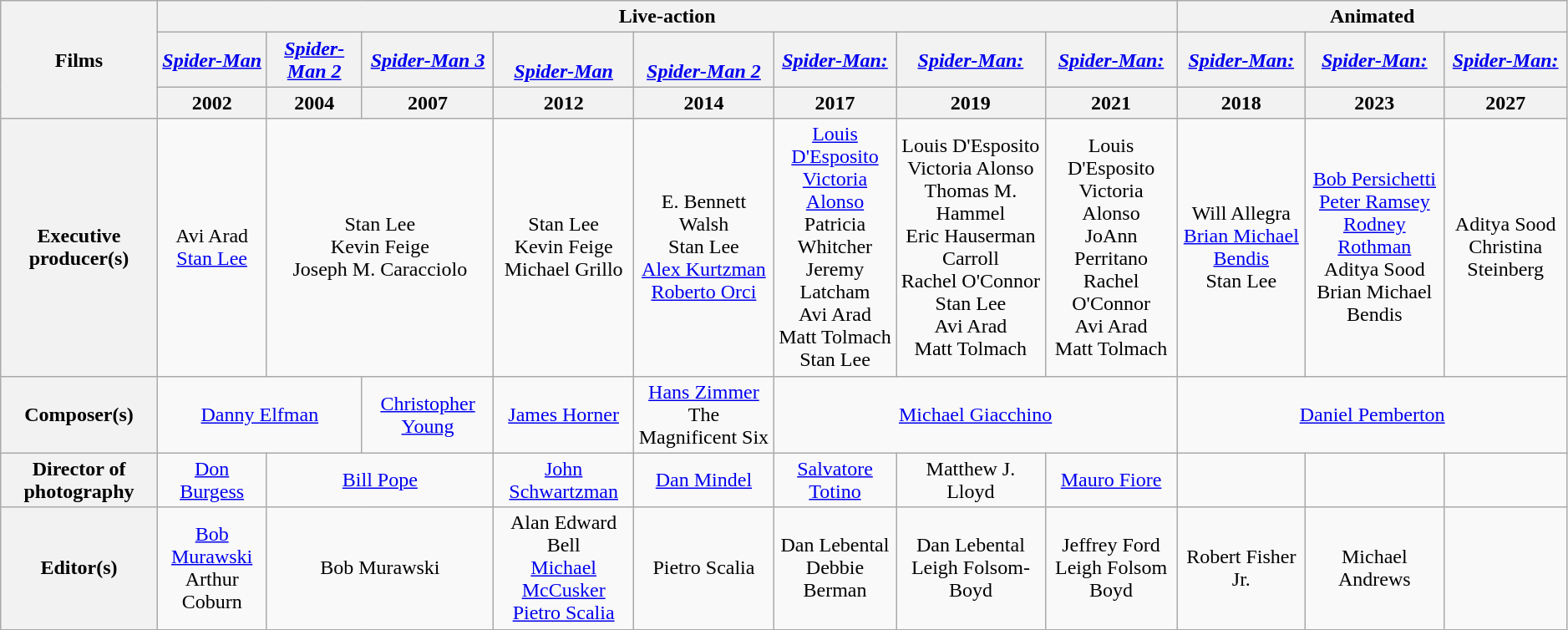<table class="wikitable" style="text-align:center; width:99%;">
<tr>
<th width=10% rowspan="3">Films</th>
<th colspan="8">Live-action</th>
<th colspan="3">Animated</th>
</tr>
<tr>
<th width:10%;"><em><a href='#'>Spider-Man</a></em></th>
<th width:10%;"><em><a href='#'>Spider-Man 2</a></em></th>
<th width:10%;"><em><a href='#'>Spider-Man 3</a></em></th>
<th width:10%;"><em><a href='#'><br>Spider-Man</a></em></th>
<th width:10%;"><em><a href='#'><br>Spider-Man 2</a></em></th>
<th width:10%;"><em><a href='#'>Spider-Man:<br></a></em></th>
<th width:10%;"><em><a href='#'>Spider-Man:<br></a></em></th>
<th width:10%;"><em><a href='#'>Spider-Man:<br></a></em></th>
<th width:10%;"><em><a href='#'>Spider-Man:<br></a></em></th>
<th width:10%;"><em><a href='#'>Spider-Man:<br></a></em></th>
<th width:10%;"><em><a href='#'>Spider-Man:<br></a></em></th>
</tr>
<tr>
<th>2002</th>
<th>2004</th>
<th>2007</th>
<th>2012</th>
<th>2014</th>
<th>2017</th>
<th>2019</th>
<th>2021</th>
<th>2018</th>
<th>2023</th>
<th>2027</th>
</tr>
<tr>
<th>Executive<br>producer(s)</th>
<td>Avi Arad<br><a href='#'>Stan Lee</a></td>
<td colspan="2">Stan Lee<br>Kevin Feige<br>Joseph M. Caracciolo</td>
<td>Stan Lee<br>Kevin Feige<br>Michael Grillo</td>
<td>E. Bennett Walsh<br>Stan Lee<br><a href='#'>Alex Kurtzman</a><br><a href='#'>Roberto Orci</a></td>
<td><a href='#'>Louis D'Esposito</a><br><a href='#'>Victoria Alonso</a><br>Patricia Whitcher<br>Jeremy Latcham<br>Avi Arad<br>Matt Tolmach<br>Stan Lee</td>
<td>Louis D'Esposito<br>Victoria Alonso<br>Thomas M. Hammel<br>Eric Hauserman Carroll<br>Rachel O'Connor<br>Stan Lee<br>Avi Arad<br>Matt Tolmach</td>
<td>Louis D'Esposito<br>Victoria Alonso<br>JoAnn Perritano<br>Rachel O'Connor<br>Avi Arad<br>Matt Tolmach</td>
<td>Will Allegra<br><a href='#'>Brian Michael Bendis</a><br>Stan Lee</td>
<td><a href='#'>Bob Persichetti</a><br><a href='#'>Peter Ramsey</a><br><a href='#'>Rodney Rothman</a><br>Aditya Sood<br>Brian Michael Bendis</td>
<td>Aditya Sood<br>Christina Steinberg</td>
</tr>
<tr>
<th>Composer(s)</th>
<td colspan="2"><a href='#'>Danny Elfman</a></td>
<td><a href='#'>Christopher Young</a></td>
<td><a href='#'>James Horner</a></td>
<td><a href='#'>Hans Zimmer</a><br>The Magnificent Six</td>
<td colspan="3"><a href='#'>Michael Giacchino</a></td>
<td colspan="3"><a href='#'>Daniel Pemberton</a></td>
</tr>
<tr>
<th>Director of photography</th>
<td><a href='#'>Don Burgess</a></td>
<td colspan="2"><a href='#'>Bill Pope</a></td>
<td><a href='#'>John Schwartzman</a></td>
<td><a href='#'>Dan Mindel</a></td>
<td><a href='#'>Salvatore Totino</a></td>
<td>Matthew J. Lloyd</td>
<td><a href='#'>Mauro Fiore</a></td>
<td></td>
<td></td>
<td></td>
</tr>
<tr>
<th>Editor(s)</th>
<td><a href='#'>Bob Murawski</a><br>Arthur Coburn</td>
<td colspan="2">Bob Murawski</td>
<td>Alan Edward Bell<br><a href='#'>Michael McCusker</a><br><a href='#'>Pietro Scalia</a></td>
<td>Pietro Scalia</td>
<td>Dan Lebental<br>Debbie Berman</td>
<td>Dan Lebental<br>Leigh Folsom-Boyd</td>
<td>Jeffrey Ford<br>Leigh Folsom Boyd</td>
<td>Robert Fisher Jr.</td>
<td>Michael Andrews</td>
<td></td>
</tr>
</table>
